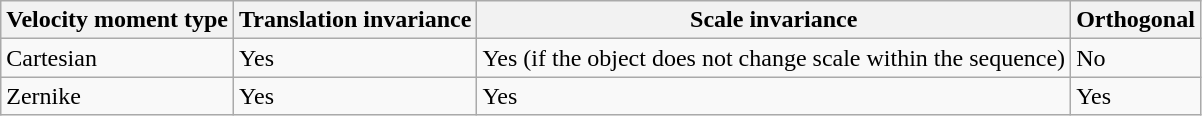<table class="wikitable">
<tr>
<th>Velocity moment type</th>
<th>Translation invariance</th>
<th>Scale invariance</th>
<th>Orthogonal</th>
</tr>
<tr>
<td>Cartesian</td>
<td>Yes</td>
<td>Yes (if the object does not change scale within the sequence)</td>
<td>No</td>
</tr>
<tr>
<td>Zernike</td>
<td>Yes</td>
<td>Yes</td>
<td>Yes</td>
</tr>
</table>
